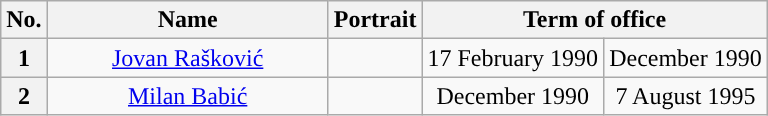<table class="wikitable" style="text-align:center">
<tr>
<th>No.</th>
<th width="180">Name<br></th>
<th>Portrait</th>
<th colspan="2">Term of office</th>
</tr>
<tr>
<th style="background: ">1</th>
<td><a href='#'>Jovan Rašković</a><br></td>
<td></td>
<td>17 February 1990</td>
<td>December 1990</td>
</tr>
<tr>
<th style="background: ">2</th>
<td><a href='#'>Milan Babić</a><br></td>
<td></td>
<td>December 1990</td>
<td>7 August 1995</td>
</tr>
</table>
